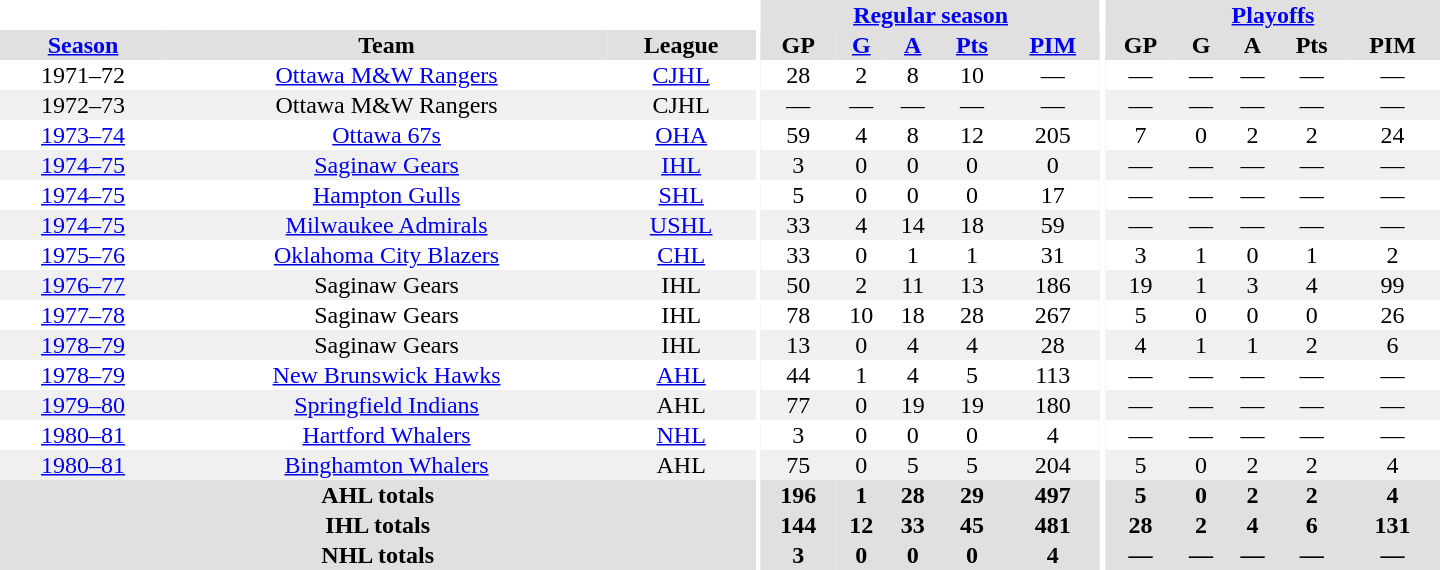<table border="0" cellpadding="1" cellspacing="0" style="text-align:center; width:60em">
<tr bgcolor="#e0e0e0">
<th colspan="3" bgcolor="#ffffff"></th>
<th rowspan="100" bgcolor="#ffffff"></th>
<th colspan="5"><a href='#'>Regular season</a></th>
<th rowspan="100" bgcolor="#ffffff"></th>
<th colspan="5"><a href='#'>Playoffs</a></th>
</tr>
<tr bgcolor="#e0e0e0">
<th><a href='#'>Season</a></th>
<th>Team</th>
<th>League</th>
<th>GP</th>
<th><a href='#'>G</a></th>
<th><a href='#'>A</a></th>
<th><a href='#'>Pts</a></th>
<th><a href='#'>PIM</a></th>
<th>GP</th>
<th>G</th>
<th>A</th>
<th>Pts</th>
<th>PIM</th>
</tr>
<tr>
<td>1971–72</td>
<td><a href='#'>Ottawa M&W Rangers</a></td>
<td><a href='#'>CJHL</a></td>
<td>28</td>
<td>2</td>
<td>8</td>
<td>10</td>
<td>—</td>
<td>—</td>
<td>—</td>
<td>—</td>
<td>—</td>
<td>—</td>
</tr>
<tr bgcolor="#f0f0f0">
<td>1972–73</td>
<td>Ottawa M&W Rangers</td>
<td>CJHL</td>
<td>—</td>
<td>—</td>
<td>—</td>
<td>—</td>
<td>—</td>
<td>—</td>
<td>—</td>
<td>—</td>
<td>—</td>
<td>—</td>
</tr>
<tr>
<td><a href='#'>1973–74</a></td>
<td><a href='#'>Ottawa 67s</a></td>
<td><a href='#'>OHA</a></td>
<td>59</td>
<td>4</td>
<td>8</td>
<td>12</td>
<td>205</td>
<td>7</td>
<td>0</td>
<td>2</td>
<td>2</td>
<td>24</td>
</tr>
<tr bgcolor="#f0f0f0">
<td><a href='#'>1974–75</a></td>
<td><a href='#'>Saginaw Gears</a></td>
<td><a href='#'>IHL</a></td>
<td>3</td>
<td>0</td>
<td>0</td>
<td>0</td>
<td>0</td>
<td>—</td>
<td>—</td>
<td>—</td>
<td>—</td>
<td>—</td>
</tr>
<tr>
<td><a href='#'>1974–75</a></td>
<td><a href='#'>Hampton Gulls</a></td>
<td><a href='#'>SHL</a></td>
<td>5</td>
<td>0</td>
<td>0</td>
<td>0</td>
<td>17</td>
<td>—</td>
<td>—</td>
<td>—</td>
<td>—</td>
<td>—</td>
</tr>
<tr bgcolor="#f0f0f0">
<td><a href='#'>1974–75</a></td>
<td><a href='#'>Milwaukee Admirals</a></td>
<td><a href='#'>USHL</a></td>
<td>33</td>
<td>4</td>
<td>14</td>
<td>18</td>
<td>59</td>
<td>—</td>
<td>—</td>
<td>—</td>
<td>—</td>
<td>—</td>
</tr>
<tr>
<td><a href='#'>1975–76</a></td>
<td><a href='#'>Oklahoma City Blazers</a></td>
<td><a href='#'>CHL</a></td>
<td>33</td>
<td>0</td>
<td>1</td>
<td>1</td>
<td>31</td>
<td>3</td>
<td>1</td>
<td>0</td>
<td>1</td>
<td>2</td>
</tr>
<tr bgcolor="#f0f0f0">
<td><a href='#'>1976–77</a></td>
<td>Saginaw Gears</td>
<td>IHL</td>
<td>50</td>
<td>2</td>
<td>11</td>
<td>13</td>
<td>186</td>
<td>19</td>
<td>1</td>
<td>3</td>
<td>4</td>
<td>99</td>
</tr>
<tr>
<td><a href='#'>1977–78</a></td>
<td>Saginaw Gears</td>
<td>IHL</td>
<td>78</td>
<td>10</td>
<td>18</td>
<td>28</td>
<td>267</td>
<td>5</td>
<td>0</td>
<td>0</td>
<td>0</td>
<td>26</td>
</tr>
<tr bgcolor="#f0f0f0">
<td><a href='#'>1978–79</a></td>
<td>Saginaw Gears</td>
<td>IHL</td>
<td>13</td>
<td>0</td>
<td>4</td>
<td>4</td>
<td>28</td>
<td>4</td>
<td>1</td>
<td>1</td>
<td>2</td>
<td>6</td>
</tr>
<tr>
<td><a href='#'>1978–79</a></td>
<td><a href='#'>New Brunswick Hawks</a></td>
<td><a href='#'>AHL</a></td>
<td>44</td>
<td>1</td>
<td>4</td>
<td>5</td>
<td>113</td>
<td>—</td>
<td>—</td>
<td>—</td>
<td>—</td>
<td>—</td>
</tr>
<tr bgcolor="#f0f0f0">
<td><a href='#'>1979–80</a></td>
<td><a href='#'>Springfield Indians</a></td>
<td>AHL</td>
<td>77</td>
<td>0</td>
<td>19</td>
<td>19</td>
<td>180</td>
<td>—</td>
<td>—</td>
<td>—</td>
<td>—</td>
<td>—</td>
</tr>
<tr>
<td><a href='#'>1980–81</a></td>
<td><a href='#'>Hartford Whalers</a></td>
<td><a href='#'>NHL</a></td>
<td>3</td>
<td>0</td>
<td>0</td>
<td>0</td>
<td>4</td>
<td>—</td>
<td>—</td>
<td>—</td>
<td>—</td>
<td>—</td>
</tr>
<tr bgcolor="#f0f0f0">
<td><a href='#'>1980–81</a></td>
<td><a href='#'>Binghamton Whalers</a></td>
<td>AHL</td>
<td>75</td>
<td>0</td>
<td>5</td>
<td>5</td>
<td>204</td>
<td>5</td>
<td>0</td>
<td>2</td>
<td>2</td>
<td>4</td>
</tr>
<tr bgcolor="#e0e0e0">
<th colspan="3">AHL totals</th>
<th>196</th>
<th>1</th>
<th>28</th>
<th>29</th>
<th>497</th>
<th>5</th>
<th>0</th>
<th>2</th>
<th>2</th>
<th>4</th>
</tr>
<tr bgcolor="#e0e0e0">
<th colspan="3">IHL totals</th>
<th>144</th>
<th>12</th>
<th>33</th>
<th>45</th>
<th>481</th>
<th>28</th>
<th>2</th>
<th>4</th>
<th>6</th>
<th>131</th>
</tr>
<tr bgcolor="#e0e0e0">
<th colspan="3">NHL totals</th>
<th>3</th>
<th>0</th>
<th>0</th>
<th>0</th>
<th>4</th>
<th>—</th>
<th>—</th>
<th>—</th>
<th>—</th>
<th>—</th>
</tr>
</table>
